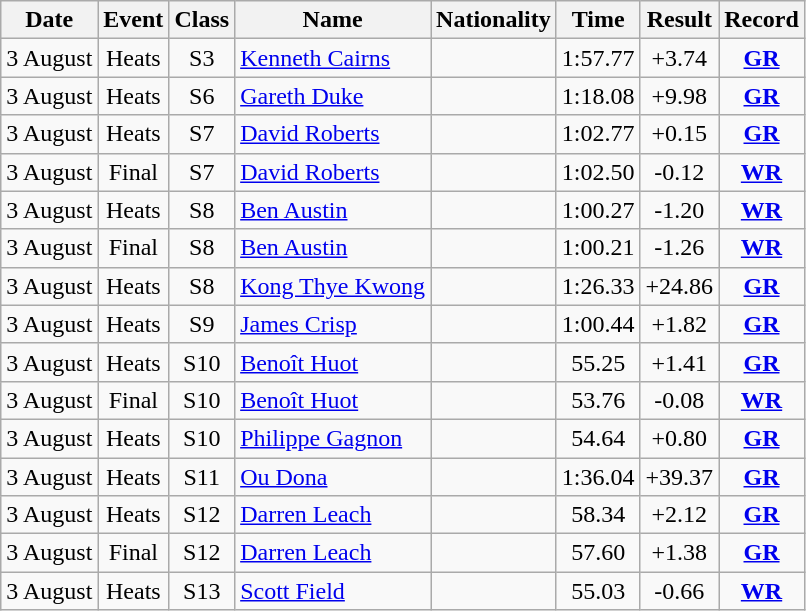<table class=wikitable style=text-align:center>
<tr>
<th>Date</th>
<th>Event</th>
<th>Class</th>
<th>Name</th>
<th>Nationality</th>
<th>Time</th>
<th>Result</th>
<th>Record</th>
</tr>
<tr>
<td>3 August</td>
<td>Heats</td>
<td>S3</td>
<td align=left><a href='#'>Kenneth Cairns</a></td>
<td align=left></td>
<td>1:57.77</td>
<td>+3.74</td>
<td><strong><a href='#'>GR</a></strong></td>
</tr>
<tr>
<td>3 August</td>
<td>Heats</td>
<td>S6</td>
<td align=left><a href='#'>Gareth Duke</a></td>
<td align=left></td>
<td>1:18.08</td>
<td>+9.98</td>
<td><strong><a href='#'>GR</a></strong></td>
</tr>
<tr>
<td>3 August</td>
<td>Heats</td>
<td>S7</td>
<td align=left><a href='#'>David Roberts</a></td>
<td align=left></td>
<td>1:02.77</td>
<td>+0.15</td>
<td><strong><a href='#'>GR</a></strong></td>
</tr>
<tr>
<td>3 August</td>
<td>Final</td>
<td>S7</td>
<td align=left><a href='#'>David Roberts</a></td>
<td align=left></td>
<td>1:02.50</td>
<td>-0.12</td>
<td><strong><a href='#'>WR</a></strong></td>
</tr>
<tr>
<td>3 August</td>
<td>Heats</td>
<td>S8</td>
<td align=left><a href='#'>Ben Austin</a></td>
<td align=left></td>
<td>1:00.27</td>
<td>-1.20</td>
<td><strong><a href='#'>WR</a></strong></td>
</tr>
<tr>
<td>3 August</td>
<td>Final</td>
<td>S8</td>
<td align=left><a href='#'>Ben Austin</a></td>
<td align=left></td>
<td>1:00.21</td>
<td>-1.26</td>
<td><strong><a href='#'>WR</a></strong></td>
</tr>
<tr>
<td>3 August</td>
<td>Heats</td>
<td>S8</td>
<td align=left><a href='#'>Kong Thye Kwong</a></td>
<td align=left></td>
<td>1:26.33</td>
<td>+24.86</td>
<td><strong><a href='#'>GR</a></strong></td>
</tr>
<tr>
<td>3 August</td>
<td>Heats</td>
<td>S9</td>
<td align=left><a href='#'>James Crisp</a></td>
<td align=left></td>
<td>1:00.44</td>
<td>+1.82</td>
<td><strong><a href='#'>GR</a></strong></td>
</tr>
<tr>
<td>3 August</td>
<td>Heats</td>
<td>S10</td>
<td align=left><a href='#'>Benoît Huot</a></td>
<td align=left></td>
<td>55.25</td>
<td>+1.41</td>
<td><strong><a href='#'>GR</a></strong></td>
</tr>
<tr>
<td>3 August</td>
<td>Final</td>
<td>S10</td>
<td align=left><a href='#'>Benoît Huot</a></td>
<td align=left></td>
<td>53.76</td>
<td>-0.08</td>
<td><strong><a href='#'>WR</a></strong></td>
</tr>
<tr>
<td>3 August</td>
<td>Heats</td>
<td>S10</td>
<td align=left><a href='#'>Philippe Gagnon</a></td>
<td align=left></td>
<td>54.64</td>
<td>+0.80</td>
<td><strong><a href='#'>GR</a></strong></td>
</tr>
<tr>
<td>3 August</td>
<td>Heats</td>
<td>S11</td>
<td align=left><a href='#'>Ou Dona</a></td>
<td align=left></td>
<td>1:36.04</td>
<td>+39.37</td>
<td><strong><a href='#'>GR</a></strong></td>
</tr>
<tr>
<td>3 August</td>
<td>Heats</td>
<td>S12</td>
<td align=left><a href='#'>Darren Leach</a></td>
<td align=left></td>
<td>58.34</td>
<td>+2.12</td>
<td><strong><a href='#'>GR</a></strong></td>
</tr>
<tr>
<td>3 August</td>
<td>Final</td>
<td>S12</td>
<td align=left><a href='#'>Darren Leach</a></td>
<td align=left></td>
<td>57.60</td>
<td>+1.38</td>
<td><strong><a href='#'>GR</a></strong></td>
</tr>
<tr>
<td>3 August</td>
<td>Heats</td>
<td>S13</td>
<td align=left><a href='#'>Scott Field</a></td>
<td align=left></td>
<td>55.03</td>
<td>-0.66</td>
<td><strong><a href='#'>WR</a></strong></td>
</tr>
</table>
